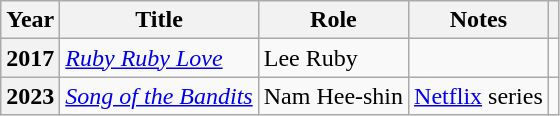<table class="wikitable sortable plainrowheaders">
<tr>
<th scope="col">Year</th>
<th scope="col">Title</th>
<th scope="col">Role</th>
<th scope="col">Notes</th>
<th scope="col" class="unsortable"></th>
</tr>
<tr>
<th scope="row">2017</th>
<td><em><a href='#'>Ruby Ruby Love</a></em></td>
<td>Lee Ruby</td>
<td></td>
<td></td>
</tr>
<tr>
<th scope="row">2023</th>
<td><em><a href='#'>Song of the Bandits</a></em></td>
<td>Nam Hee-shin</td>
<td><a href='#'>Netflix</a> series</td>
<td></td>
</tr>
</table>
